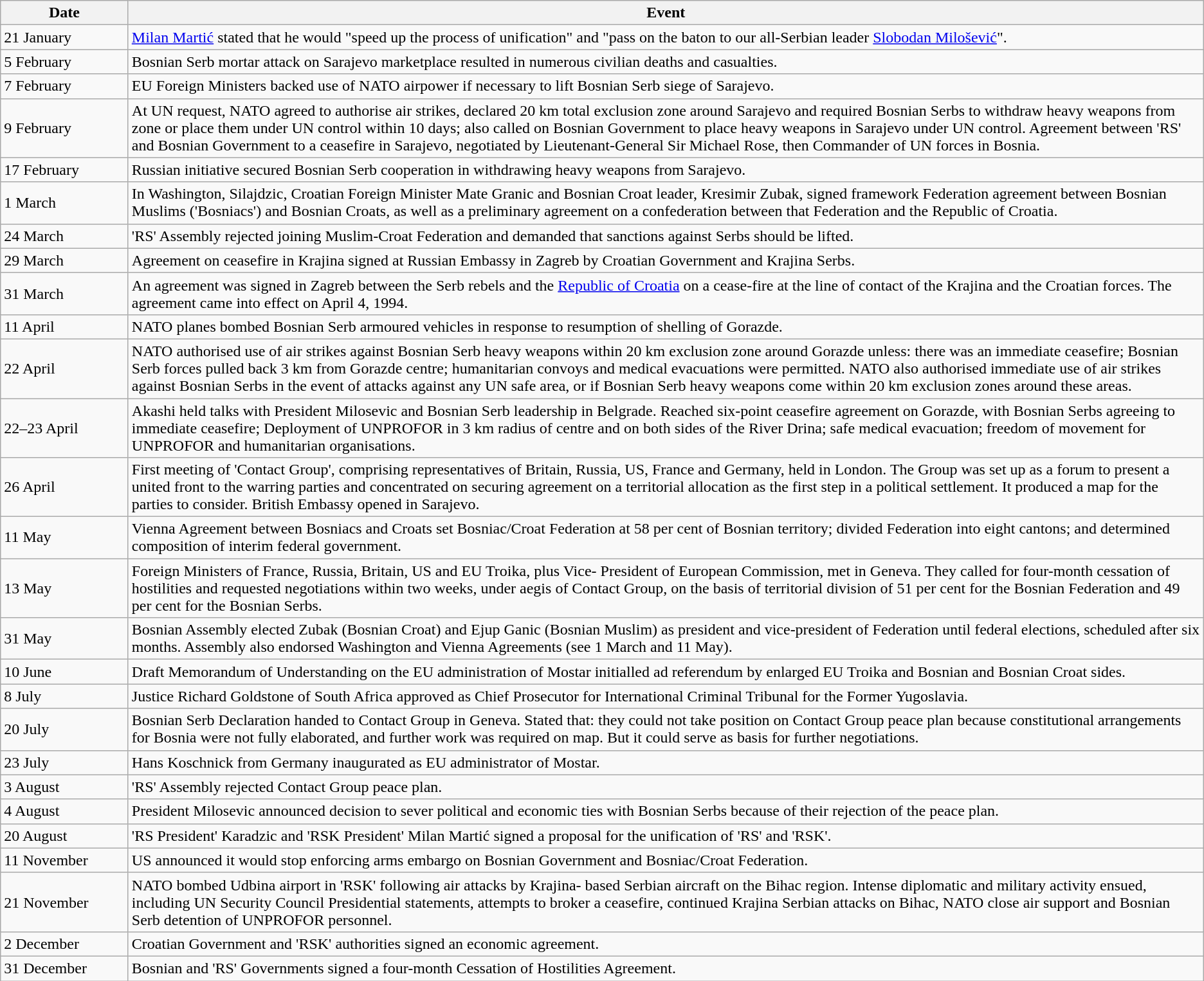<table class="wikitable">
<tr>
<th width="125">Date</th>
<th>Event</th>
</tr>
<tr>
<td>21 January</td>
<td><a href='#'>Milan Martić</a> stated that he would "speed up the process of unification" and "pass on the baton to our all-Serbian leader <a href='#'>Slobodan Milošević</a>".</td>
</tr>
<tr>
<td>5 February</td>
<td>Bosnian Serb mortar attack on Sarajevo marketplace resulted in numerous civilian deaths and casualties.</td>
</tr>
<tr>
<td>7 February</td>
<td>EU Foreign Ministers backed use of NATO airpower if necessary to lift Bosnian Serb siege of Sarajevo.</td>
</tr>
<tr>
<td>9 February</td>
<td>At UN request, NATO agreed to authorise air strikes, declared 20 km total exclusion zone around Sarajevo and required Bosnian Serbs to withdraw heavy weapons from zone or place them under UN control within 10 days; also called on Bosnian Government to place heavy weapons in Sarajevo under UN control. Agreement between 'RS' and Bosnian Government to a ceasefire in Sarajevo, negotiated by Lieutenant-General Sir Michael Rose, then Commander of UN forces in Bosnia.</td>
</tr>
<tr>
<td>17 February</td>
<td>Russian initiative secured Bosnian Serb cooperation in withdrawing heavy weapons from Sarajevo.</td>
</tr>
<tr>
<td>1 March</td>
<td>In Washington, Silajdzic, Croatian Foreign Minister Mate Granic and Bosnian Croat leader, Kresimir Zubak, signed framework Federation agreement between Bosnian Muslims ('Bosniacs') and Bosnian Croats, as well as a preliminary agreement on a confederation between that Federation and the Republic of Croatia.</td>
</tr>
<tr>
<td>24 March</td>
<td>'RS' Assembly rejected joining Muslim-Croat Federation and demanded that sanctions against Serbs should be lifted.</td>
</tr>
<tr>
<td>29 March</td>
<td>Agreement on ceasefire in Krajina signed at Russian Embassy in Zagreb by Croatian Government and Krajina Serbs.</td>
</tr>
<tr>
<td>31 March</td>
<td>An agreement was signed in Zagreb between the Serb rebels and the <a href='#'>Republic of Croatia</a> on a cease-fire at the line of contact of the Krajina and the Croatian forces. The agreement came into effect on April 4, 1994.</td>
</tr>
<tr>
<td>11 April</td>
<td>NATO planes bombed Bosnian Serb armoured vehicles in response to resumption of shelling of Gorazde.</td>
</tr>
<tr>
<td>22 April</td>
<td>NATO authorised use of air strikes against Bosnian Serb heavy weapons within 20 km exclusion zone around Gorazde unless: there was an immediate ceasefire; Bosnian Serb forces pulled back 3 km from Gorazde centre; humanitarian convoys and medical evacuations were permitted. NATO also authorised immediate use of air strikes against Bosnian Serbs in the event of attacks against any UN safe area, or if Bosnian Serb heavy weapons come within 20 km exclusion zones around these areas.</td>
</tr>
<tr>
<td>22–23 April</td>
<td>Akashi held talks with President Milosevic and Bosnian Serb leadership in Belgrade. Reached six-point ceasefire agreement on Gorazde, with Bosnian Serbs agreeing to immediate ceasefire; Deployment of UNPROFOR in 3 km radius of centre and on both sides of the River Drina; safe medical evacuation; freedom of movement for UNPROFOR and humanitarian organisations.</td>
</tr>
<tr>
<td>26 April</td>
<td>First meeting of 'Contact Group', comprising representatives of Britain, Russia, US, France and Germany, held in London. The Group was set up as a forum to present a united front to the warring parties and concentrated on securing agreement on a territorial allocation as the first step in a political settlement. It produced a map for the parties to consider. British Embassy opened in Sarajevo.</td>
</tr>
<tr>
<td>11 May</td>
<td>Vienna Agreement between Bosniacs and Croats set Bosniac/Croat Federation at 58 per cent of Bosnian territory; divided Federation into eight cantons; and determined composition of interim federal government.</td>
</tr>
<tr>
<td>13 May</td>
<td>Foreign Ministers of France, Russia, Britain, US and EU Troika, plus Vice- President of European Commission, met in Geneva. They called for four-month cessation of hostilities and requested negotiations within two weeks, under aegis of Contact Group, on the basis of territorial division of 51 per cent for the Bosnian Federation and 49 per cent for the Bosnian Serbs.</td>
</tr>
<tr>
<td>31 May</td>
<td>Bosnian Assembly elected Zubak (Bosnian Croat) and Ejup Ganic (Bosnian Muslim) as president and vice-president of Federation until federal elections, scheduled after six months. Assembly also endorsed Washington and Vienna Agreements (see 1 March and 11 May).</td>
</tr>
<tr>
<td>10 June</td>
<td>Draft Memorandum of Understanding on the EU administration of Mostar initialled ad referendum by enlarged EU Troika and Bosnian and Bosnian Croat sides.</td>
</tr>
<tr>
<td>8 July</td>
<td>Justice Richard Goldstone of South Africa approved as Chief Prosecutor for International Criminal Tribunal for the Former Yugoslavia.</td>
</tr>
<tr>
<td>20 July</td>
<td>Bosnian Serb Declaration handed to Contact Group in Geneva. Stated that: they could not take position on Contact Group peace plan because constitutional arrangements for Bosnia were not fully elaborated, and further work was required on map. But it could serve as basis for further negotiations.</td>
</tr>
<tr>
<td>23 July</td>
<td>Hans Koschnick from Germany inaugurated as EU administrator of Mostar.</td>
</tr>
<tr>
<td>3 August</td>
<td>'RS' Assembly rejected Contact Group peace plan.</td>
</tr>
<tr>
<td>4 August</td>
<td>President Milosevic announced decision to sever political and economic ties with Bosnian Serbs because of their rejection of the peace plan.</td>
</tr>
<tr>
<td>20 August</td>
<td>'RS President' Karadzic and 'RSK President' Milan Martić signed a proposal for the unification of 'RS' and 'RSK'.</td>
</tr>
<tr>
<td>11 November</td>
<td>US announced it would stop enforcing arms embargo on Bosnian Government and Bosniac/Croat Federation.</td>
</tr>
<tr>
<td>21 November</td>
<td>NATO bombed Udbina airport in 'RSK' following air attacks by Krajina- based Serbian aircraft on the Bihac region. Intense diplomatic and military activity ensued, including UN Security Council Presidential statements, attempts to broker a ceasefire, continued Krajina Serbian attacks on Bihac, NATO close air support and Bosnian Serb detention of UNPROFOR personnel.</td>
</tr>
<tr>
<td>2 December</td>
<td>Croatian Government and 'RSK' authorities signed an economic agreement.</td>
</tr>
<tr>
<td>31 December</td>
<td>Bosnian and 'RS' Governments signed a four-month Cessation of Hostilities Agreement.</td>
</tr>
</table>
